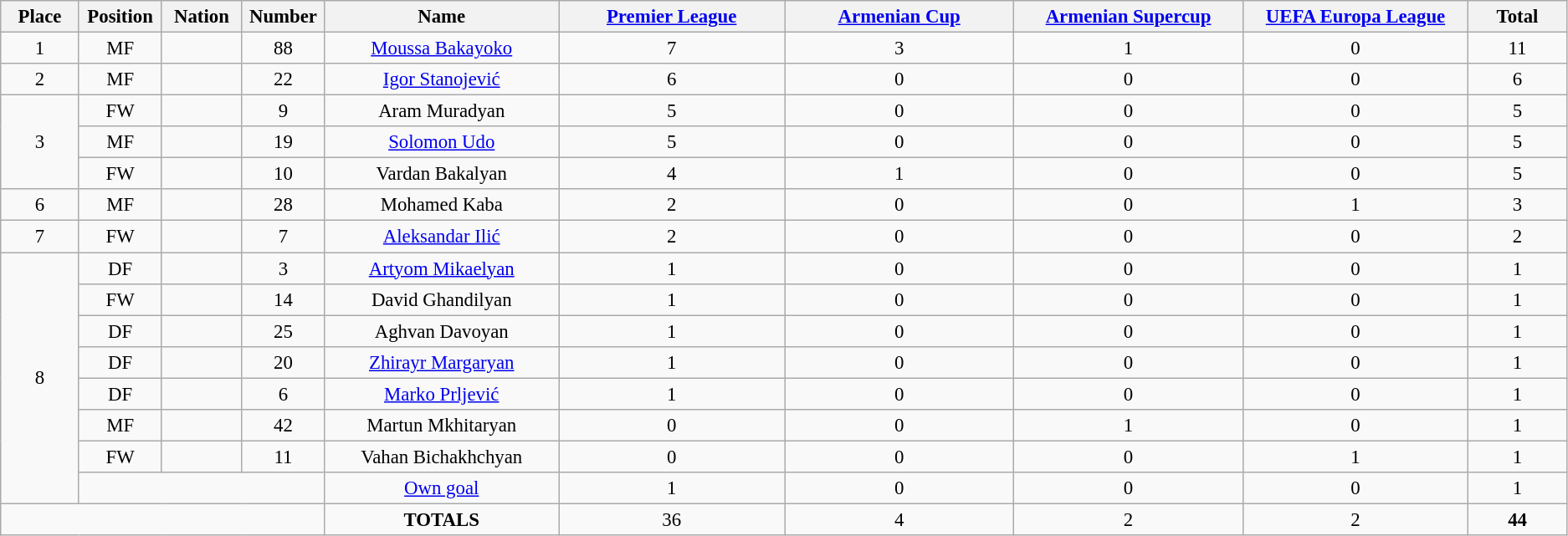<table class="wikitable" style="font-size: 95%; text-align: center;">
<tr>
<th width=60>Place</th>
<th width=60>Position</th>
<th width=60>Nation</th>
<th width=60>Number</th>
<th width=200>Name</th>
<th width=200><a href='#'>Premier League</a></th>
<th width=200><a href='#'>Armenian Cup</a></th>
<th width=200><a href='#'>Armenian Supercup</a></th>
<th width=200><a href='#'>UEFA Europa League</a></th>
<th width=80><strong>Total</strong></th>
</tr>
<tr>
<td>1</td>
<td>MF</td>
<td></td>
<td>88</td>
<td><a href='#'>Moussa Bakayoko</a></td>
<td>7</td>
<td>3</td>
<td>1</td>
<td>0</td>
<td>11</td>
</tr>
<tr>
<td>2</td>
<td>MF</td>
<td></td>
<td>22</td>
<td><a href='#'>Igor Stanojević</a></td>
<td>6</td>
<td>0</td>
<td>0</td>
<td>0</td>
<td>6</td>
</tr>
<tr>
<td rowspan="3">3</td>
<td>FW</td>
<td></td>
<td>9</td>
<td>Aram Muradyan</td>
<td>5</td>
<td>0</td>
<td>0</td>
<td>0</td>
<td>5</td>
</tr>
<tr>
<td>MF</td>
<td></td>
<td>19</td>
<td><a href='#'>Solomon Udo</a></td>
<td>5</td>
<td>0</td>
<td>0</td>
<td>0</td>
<td>5</td>
</tr>
<tr>
<td>FW</td>
<td></td>
<td>10</td>
<td>Vardan Bakalyan</td>
<td>4</td>
<td>1</td>
<td>0</td>
<td>0</td>
<td>5</td>
</tr>
<tr>
<td>6</td>
<td>MF</td>
<td></td>
<td>28</td>
<td>Mohamed Kaba</td>
<td>2</td>
<td>0</td>
<td>0</td>
<td>1</td>
<td>3</td>
</tr>
<tr>
<td>7</td>
<td>FW</td>
<td></td>
<td>7</td>
<td><a href='#'>Aleksandar Ilić</a></td>
<td>2</td>
<td>0</td>
<td>0</td>
<td>0</td>
<td>2</td>
</tr>
<tr>
<td rowspan="8">8</td>
<td>DF</td>
<td></td>
<td>3</td>
<td><a href='#'>Artyom Mikaelyan</a></td>
<td>1</td>
<td>0</td>
<td>0</td>
<td>0</td>
<td>1</td>
</tr>
<tr>
<td>FW</td>
<td></td>
<td>14</td>
<td>David Ghandilyan</td>
<td>1</td>
<td>0</td>
<td>0</td>
<td>0</td>
<td>1</td>
</tr>
<tr>
<td>DF</td>
<td></td>
<td>25</td>
<td>Aghvan Davoyan</td>
<td>1</td>
<td>0</td>
<td>0</td>
<td>0</td>
<td>1</td>
</tr>
<tr>
<td>DF</td>
<td></td>
<td>20</td>
<td><a href='#'>Zhirayr Margaryan</a></td>
<td>1</td>
<td>0</td>
<td>0</td>
<td>0</td>
<td>1</td>
</tr>
<tr>
<td>DF</td>
<td></td>
<td>6</td>
<td><a href='#'>Marko Prljević</a></td>
<td>1</td>
<td>0</td>
<td>0</td>
<td>0</td>
<td>1</td>
</tr>
<tr>
<td>MF</td>
<td></td>
<td>42</td>
<td>Martun Mkhitaryan</td>
<td>0</td>
<td>0</td>
<td>1</td>
<td>0</td>
<td>1</td>
</tr>
<tr>
<td>FW</td>
<td></td>
<td>11</td>
<td>Vahan Bichakhchyan</td>
<td>0</td>
<td>0</td>
<td>0</td>
<td>1</td>
<td>1</td>
</tr>
<tr>
<td colspan="3"></td>
<td><a href='#'>Own goal</a></td>
<td>1</td>
<td>0</td>
<td>0</td>
<td>0</td>
<td>1</td>
</tr>
<tr>
<td colspan="4"></td>
<td><strong>TOTALS</strong></td>
<td>36</td>
<td>4</td>
<td>2</td>
<td>2</td>
<td><strong>44</strong></td>
</tr>
</table>
